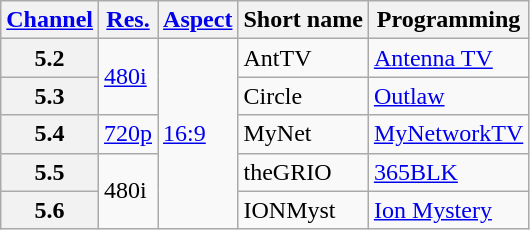<table class="wikitable">
<tr>
<th><a href='#'>Channel</a></th>
<th><a href='#'>Res.</a></th>
<th><a href='#'>Aspect</a></th>
<th>Short name</th>
<th>Programming</th>
</tr>
<tr>
<th scope = "row">5.2</th>
<td rowspan="2"><a href='#'>480i</a></td>
<td rowspan="5"><a href='#'>16:9</a></td>
<td>AntTV</td>
<td><a href='#'>Antenna TV</a></td>
</tr>
<tr>
<th scope = "row">5.3</th>
<td>Circle</td>
<td><a href='#'>Outlaw</a></td>
</tr>
<tr>
<th scope = "row">5.4</th>
<td><a href='#'>720p</a></td>
<td>MyNet</td>
<td><a href='#'>MyNetworkTV</a></td>
</tr>
<tr>
<th scope = "row">5.5</th>
<td rowspan="2">480i</td>
<td>theGRIO</td>
<td><a href='#'>365BLK</a></td>
</tr>
<tr>
<th scope = "row">5.6</th>
<td>IONMyst</td>
<td><a href='#'>Ion Mystery</a></td>
</tr>
</table>
